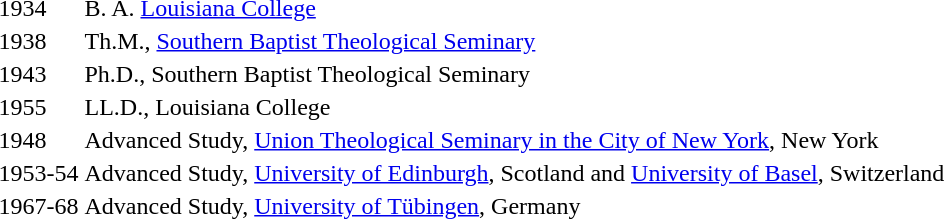<table>
<tr>
<td>1934</td>
<td>B. A. <a href='#'>Louisiana College</a></td>
</tr>
<tr>
<td>1938</td>
<td>Th.M., <a href='#'>Southern Baptist Theological Seminary</a></td>
</tr>
<tr>
<td>1943</td>
<td>Ph.D., Southern Baptist Theological Seminary</td>
</tr>
<tr>
<td>1955</td>
<td>LL.D., Louisiana College</td>
</tr>
<tr>
<td>1948</td>
<td>Advanced Study, <a href='#'>Union Theological Seminary in the City of New York</a>, New York</td>
</tr>
<tr>
<td>1953-54</td>
<td>Advanced Study, <a href='#'>University of Edinburgh</a>, Scotland and <a href='#'>University of Basel</a>, Switzerland</td>
</tr>
<tr>
<td>1967-68</td>
<td>Advanced Study, <a href='#'>University of Tübingen</a>, Germany</td>
</tr>
<tr>
</tr>
</table>
